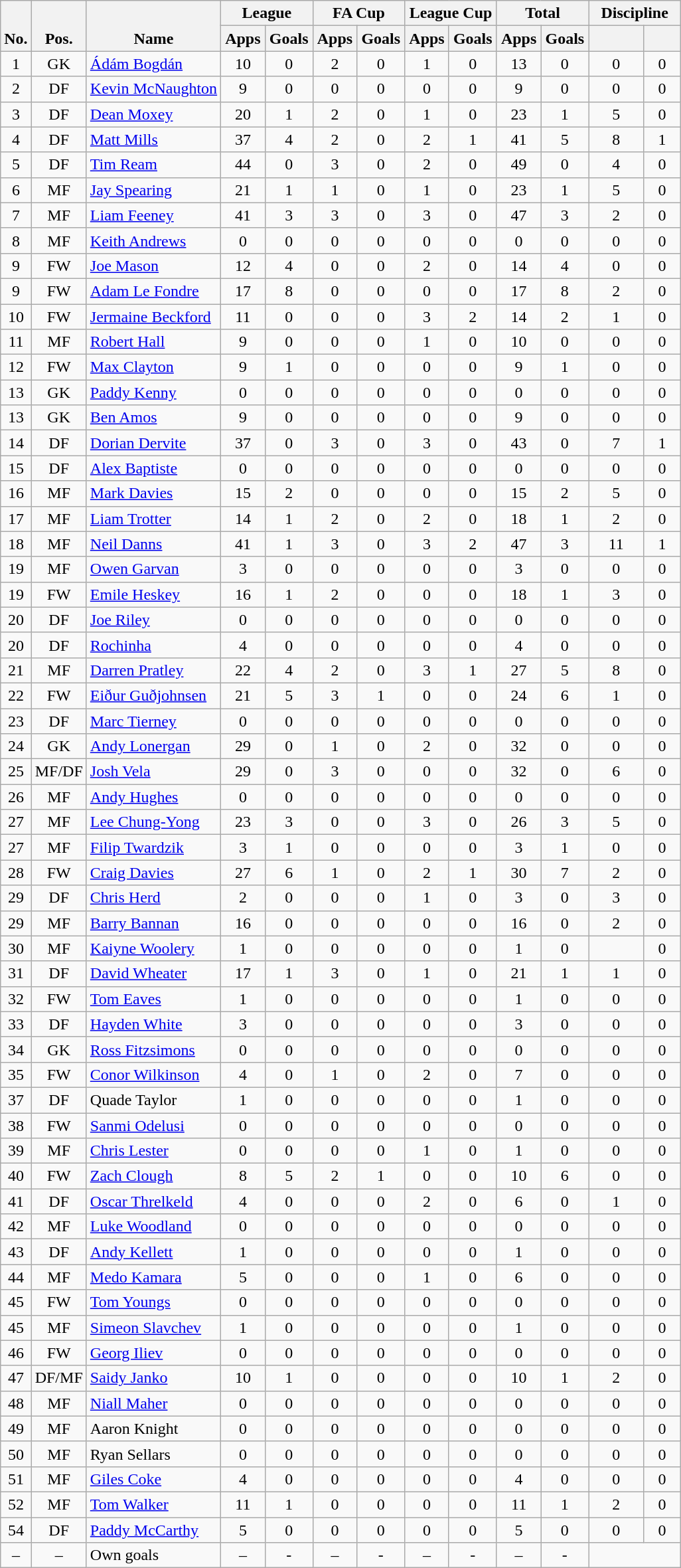<table class="wikitable" style="text-align:center">
<tr>
<th rowspan="2" valign="bottom">No.</th>
<th rowspan="2" valign="bottom">Pos.</th>
<th rowspan="2" valign="bottom">Name</th>
<th colspan="2" width="85">League</th>
<th colspan="2" width="85">FA Cup</th>
<th colspan="2" width="85">League Cup</th>
<th colspan="2" width="85">Total</th>
<th colspan="2" width="85">Discipline</th>
</tr>
<tr>
<th>Apps</th>
<th>Goals</th>
<th>Apps</th>
<th>Goals</th>
<th>Apps</th>
<th>Goals</th>
<th>Apps</th>
<th>Goals</th>
<th></th>
<th></th>
</tr>
<tr>
<td>1</td>
<td>GK</td>
<td align="left"> <a href='#'>Ádám Bogdán</a></td>
<td>10</td>
<td>0</td>
<td>2</td>
<td>0</td>
<td>1</td>
<td>0</td>
<td>13</td>
<td>0</td>
<td>0</td>
<td>0</td>
</tr>
<tr>
<td>2</td>
<td>DF</td>
<td align="left"> <a href='#'>Kevin McNaughton</a></td>
<td>9</td>
<td>0</td>
<td>0</td>
<td>0</td>
<td>0</td>
<td>0</td>
<td>9</td>
<td>0</td>
<td>0</td>
<td>0</td>
</tr>
<tr>
<td>3</td>
<td>DF</td>
<td align="left"> <a href='#'>Dean Moxey</a></td>
<td>20</td>
<td>1</td>
<td>2</td>
<td>0</td>
<td>1</td>
<td>0</td>
<td>23</td>
<td>1</td>
<td>5</td>
<td>0</td>
</tr>
<tr>
<td>4</td>
<td>DF</td>
<td align="left"> <a href='#'>Matt Mills</a></td>
<td>37</td>
<td>4</td>
<td>2</td>
<td>0</td>
<td>2</td>
<td>1</td>
<td>41</td>
<td>5</td>
<td>8</td>
<td>1</td>
</tr>
<tr>
<td>5</td>
<td>DF</td>
<td align="left"> <a href='#'>Tim Ream</a></td>
<td>44</td>
<td>0</td>
<td>3</td>
<td>0</td>
<td>2</td>
<td>0</td>
<td>49</td>
<td>0</td>
<td>4</td>
<td>0</td>
</tr>
<tr>
<td>6</td>
<td>MF</td>
<td align="left"> <a href='#'>Jay Spearing</a></td>
<td>21</td>
<td>1</td>
<td>1</td>
<td>0</td>
<td>1</td>
<td>0</td>
<td>23</td>
<td>1</td>
<td>5</td>
<td>0</td>
</tr>
<tr>
<td>7</td>
<td>MF</td>
<td align="left"> <a href='#'>Liam Feeney</a></td>
<td>41</td>
<td>3</td>
<td>3</td>
<td>0</td>
<td>3</td>
<td>0</td>
<td>47</td>
<td>3</td>
<td>2</td>
<td>0</td>
</tr>
<tr>
<td>8</td>
<td>MF</td>
<td align="left"> <a href='#'>Keith Andrews</a></td>
<td>0</td>
<td>0</td>
<td>0</td>
<td>0</td>
<td>0</td>
<td>0</td>
<td>0</td>
<td>0</td>
<td>0</td>
<td>0</td>
</tr>
<tr>
<td>9</td>
<td>FW</td>
<td align="left"> <a href='#'>Joe Mason</a></td>
<td>12</td>
<td>4</td>
<td>0</td>
<td>0</td>
<td>2</td>
<td>0</td>
<td>14</td>
<td>4</td>
<td>0</td>
<td>0</td>
</tr>
<tr>
<td>9</td>
<td>FW</td>
<td align="left"> <a href='#'>Adam Le Fondre</a></td>
<td>17</td>
<td>8</td>
<td>0</td>
<td>0</td>
<td>0</td>
<td>0</td>
<td>17</td>
<td>8</td>
<td>2</td>
<td>0</td>
</tr>
<tr>
<td>10</td>
<td>FW</td>
<td align="left"> <a href='#'>Jermaine Beckford</a></td>
<td>11</td>
<td>0</td>
<td>0</td>
<td>0</td>
<td>3</td>
<td>2</td>
<td>14</td>
<td>2</td>
<td>1</td>
<td>0</td>
</tr>
<tr>
<td>11</td>
<td>MF</td>
<td align="left"> <a href='#'>Robert Hall</a></td>
<td>9</td>
<td>0</td>
<td>0</td>
<td>0</td>
<td>1</td>
<td>0</td>
<td>10</td>
<td>0</td>
<td>0</td>
<td>0</td>
</tr>
<tr>
<td>12</td>
<td>FW</td>
<td align="left"> <a href='#'>Max Clayton</a></td>
<td>9</td>
<td>1</td>
<td>0</td>
<td>0</td>
<td>0</td>
<td>0</td>
<td>9</td>
<td>1</td>
<td>0</td>
<td>0</td>
</tr>
<tr>
<td>13</td>
<td>GK</td>
<td align="left"> <a href='#'>Paddy Kenny</a></td>
<td>0</td>
<td>0</td>
<td>0</td>
<td>0</td>
<td>0</td>
<td>0</td>
<td>0</td>
<td>0</td>
<td>0</td>
<td>0</td>
</tr>
<tr>
<td>13</td>
<td>GK</td>
<td align="left"> <a href='#'>Ben Amos</a></td>
<td>9</td>
<td>0</td>
<td>0</td>
<td>0</td>
<td>0</td>
<td>0</td>
<td>9</td>
<td>0</td>
<td>0</td>
<td>0</td>
</tr>
<tr>
<td>14</td>
<td>DF</td>
<td align="left"> <a href='#'>Dorian Dervite</a></td>
<td>37</td>
<td>0</td>
<td>3</td>
<td>0</td>
<td>3</td>
<td>0</td>
<td>43</td>
<td>0</td>
<td>7</td>
<td>1</td>
</tr>
<tr>
<td>15</td>
<td>DF</td>
<td align="left"> <a href='#'>Alex Baptiste</a></td>
<td>0</td>
<td>0</td>
<td>0</td>
<td>0</td>
<td>0</td>
<td>0</td>
<td>0</td>
<td>0</td>
<td>0</td>
<td>0</td>
</tr>
<tr>
<td>16</td>
<td>MF</td>
<td align="left"> <a href='#'>Mark Davies</a></td>
<td>15</td>
<td>2</td>
<td>0</td>
<td>0</td>
<td>0</td>
<td>0</td>
<td>15</td>
<td>2</td>
<td>5</td>
<td>0</td>
</tr>
<tr>
<td>17</td>
<td>MF</td>
<td align="left"> <a href='#'>Liam Trotter</a></td>
<td>14</td>
<td>1</td>
<td>2</td>
<td>0</td>
<td>2</td>
<td>0</td>
<td>18</td>
<td>1</td>
<td>2</td>
<td>0</td>
</tr>
<tr>
<td>18</td>
<td>MF</td>
<td align="left"> <a href='#'>Neil Danns</a></td>
<td>41</td>
<td>1</td>
<td>3</td>
<td>0</td>
<td>3</td>
<td>2</td>
<td>47</td>
<td>3</td>
<td>11</td>
<td>1</td>
</tr>
<tr>
<td>19</td>
<td>MF</td>
<td align="left"> <a href='#'>Owen Garvan</a></td>
<td>3</td>
<td>0</td>
<td>0</td>
<td>0</td>
<td>0</td>
<td>0</td>
<td>3</td>
<td>0</td>
<td>0</td>
<td>0</td>
</tr>
<tr>
<td>19</td>
<td>FW</td>
<td align="left"> <a href='#'>Emile Heskey</a></td>
<td>16</td>
<td>1</td>
<td>2</td>
<td>0</td>
<td>0</td>
<td>0</td>
<td>18</td>
<td>1</td>
<td>3</td>
<td>0</td>
</tr>
<tr>
<td>20</td>
<td>DF</td>
<td align="left"> <a href='#'>Joe Riley</a></td>
<td>0</td>
<td>0</td>
<td>0</td>
<td>0</td>
<td>0</td>
<td>0</td>
<td>0</td>
<td>0</td>
<td>0</td>
<td>0</td>
</tr>
<tr>
<td>20</td>
<td>DF</td>
<td align="left"> <a href='#'>Rochinha</a></td>
<td>4</td>
<td>0</td>
<td>0</td>
<td>0</td>
<td>0</td>
<td>0</td>
<td>4</td>
<td>0</td>
<td>0</td>
<td>0</td>
</tr>
<tr>
<td>21</td>
<td>MF</td>
<td align="left"> <a href='#'>Darren Pratley</a></td>
<td>22</td>
<td>4</td>
<td>2</td>
<td>0</td>
<td>3</td>
<td>1</td>
<td>27</td>
<td>5</td>
<td>8</td>
<td>0</td>
</tr>
<tr>
<td>22</td>
<td>FW</td>
<td align="left"> <a href='#'>Eiður Guðjohnsen</a></td>
<td>21</td>
<td>5</td>
<td>3</td>
<td>1</td>
<td>0</td>
<td>0</td>
<td>24</td>
<td>6</td>
<td>1</td>
<td>0</td>
</tr>
<tr>
<td>23</td>
<td>DF</td>
<td align="left"> <a href='#'>Marc Tierney</a></td>
<td>0</td>
<td>0</td>
<td>0</td>
<td>0</td>
<td>0</td>
<td>0</td>
<td>0</td>
<td>0</td>
<td>0</td>
<td>0</td>
</tr>
<tr>
<td>24</td>
<td>GK</td>
<td align="left"> <a href='#'>Andy Lonergan</a></td>
<td>29</td>
<td>0</td>
<td>1</td>
<td>0</td>
<td>2</td>
<td>0</td>
<td>32</td>
<td>0</td>
<td>0</td>
<td>0</td>
</tr>
<tr>
<td>25</td>
<td>MF/DF</td>
<td align="left"> <a href='#'>Josh Vela</a></td>
<td>29</td>
<td>0</td>
<td>3</td>
<td>0</td>
<td>0</td>
<td>0</td>
<td>32</td>
<td>0</td>
<td>6</td>
<td>0</td>
</tr>
<tr>
<td>26</td>
<td>MF</td>
<td align="left"> <a href='#'>Andy Hughes</a></td>
<td>0</td>
<td>0</td>
<td>0</td>
<td>0</td>
<td>0</td>
<td>0</td>
<td>0</td>
<td>0</td>
<td>0</td>
<td>0</td>
</tr>
<tr>
<td>27</td>
<td>MF</td>
<td align="left"> <a href='#'>Lee Chung-Yong</a></td>
<td>23</td>
<td>3</td>
<td>0</td>
<td>0</td>
<td>3</td>
<td>0</td>
<td>26</td>
<td>3</td>
<td>5</td>
<td>0</td>
</tr>
<tr>
<td>27</td>
<td>MF</td>
<td align="left"> <a href='#'>Filip Twardzik</a></td>
<td>3</td>
<td>1</td>
<td>0</td>
<td>0</td>
<td>0</td>
<td>0</td>
<td>3</td>
<td>1</td>
<td>0</td>
<td>0</td>
</tr>
<tr>
<td>28</td>
<td>FW</td>
<td align="left"> <a href='#'>Craig Davies</a></td>
<td>27</td>
<td>6</td>
<td>1</td>
<td>0</td>
<td>2</td>
<td>1</td>
<td>30</td>
<td>7</td>
<td>2</td>
<td>0</td>
</tr>
<tr>
<td>29</td>
<td>DF</td>
<td align="left"> <a href='#'>Chris Herd</a></td>
<td>2</td>
<td>0</td>
<td>0</td>
<td>0</td>
<td>1</td>
<td>0</td>
<td>3</td>
<td>0</td>
<td>3</td>
<td>0</td>
</tr>
<tr>
<td>29</td>
<td>MF</td>
<td align="left"> <a href='#'>Barry Bannan</a></td>
<td>16</td>
<td>0</td>
<td>0</td>
<td>0</td>
<td>0</td>
<td>0</td>
<td>16</td>
<td>0</td>
<td>2</td>
<td>0</td>
</tr>
<tr>
<td>30</td>
<td>MF</td>
<td align="left"> <a href='#'>Kaiyne Woolery</a></td>
<td>1</td>
<td>0</td>
<td>0</td>
<td>0</td>
<td>0</td>
<td>0</td>
<td>1</td>
<td>0</td>
<td></td>
<td>0</td>
</tr>
<tr>
<td>31</td>
<td>DF</td>
<td align="left"> <a href='#'>David Wheater</a></td>
<td>17</td>
<td>1</td>
<td>3</td>
<td>0</td>
<td>1</td>
<td>0</td>
<td>21</td>
<td>1</td>
<td>1</td>
<td>0</td>
</tr>
<tr>
<td>32</td>
<td>FW</td>
<td align="left"> <a href='#'>Tom Eaves</a></td>
<td>1</td>
<td>0</td>
<td>0</td>
<td>0</td>
<td>0</td>
<td>0</td>
<td>1</td>
<td>0</td>
<td>0</td>
<td>0</td>
</tr>
<tr>
<td>33</td>
<td>DF</td>
<td align="left"> <a href='#'>Hayden White</a></td>
<td>3</td>
<td>0</td>
<td>0</td>
<td>0</td>
<td>0</td>
<td>0</td>
<td>3</td>
<td>0</td>
<td>0</td>
<td>0</td>
</tr>
<tr>
<td>34</td>
<td>GK</td>
<td align="left"> <a href='#'>Ross Fitzsimons</a></td>
<td>0</td>
<td>0</td>
<td>0</td>
<td>0</td>
<td>0</td>
<td>0</td>
<td>0</td>
<td>0</td>
<td>0</td>
<td>0</td>
</tr>
<tr>
<td>35</td>
<td>FW</td>
<td align="left"> <a href='#'>Conor Wilkinson</a></td>
<td>4</td>
<td>0</td>
<td>1</td>
<td>0</td>
<td>2</td>
<td>0</td>
<td>7</td>
<td>0</td>
<td>0</td>
<td>0</td>
</tr>
<tr>
<td>37</td>
<td>DF</td>
<td align="left"> Quade Taylor</td>
<td>1</td>
<td>0</td>
<td>0</td>
<td>0</td>
<td>0</td>
<td>0</td>
<td>1</td>
<td>0</td>
<td>0</td>
<td>0</td>
</tr>
<tr>
<td>38</td>
<td>FW</td>
<td align="left"> <a href='#'>Sanmi Odelusi</a></td>
<td>0</td>
<td>0</td>
<td>0</td>
<td>0</td>
<td>0</td>
<td>0</td>
<td>0</td>
<td>0</td>
<td>0</td>
<td>0</td>
</tr>
<tr>
<td>39</td>
<td>MF</td>
<td align="left"> <a href='#'>Chris Lester</a></td>
<td>0</td>
<td>0</td>
<td>0</td>
<td>0</td>
<td>1</td>
<td>0</td>
<td>1</td>
<td>0</td>
<td>0</td>
<td>0</td>
</tr>
<tr>
<td>40</td>
<td>FW</td>
<td align="left"> <a href='#'>Zach Clough</a></td>
<td>8</td>
<td>5</td>
<td>2</td>
<td>1</td>
<td>0</td>
<td>0</td>
<td>10</td>
<td>6</td>
<td>0</td>
<td>0</td>
</tr>
<tr>
<td>41</td>
<td>DF</td>
<td align="left"> <a href='#'>Oscar Threlkeld</a></td>
<td>4</td>
<td>0</td>
<td>0</td>
<td>0</td>
<td>2</td>
<td>0</td>
<td>6</td>
<td>0</td>
<td>1</td>
<td>0</td>
</tr>
<tr>
<td>42</td>
<td>MF</td>
<td align="left"> <a href='#'>Luke Woodland</a></td>
<td>0</td>
<td>0</td>
<td>0</td>
<td>0</td>
<td>0</td>
<td>0</td>
<td>0</td>
<td>0</td>
<td>0</td>
<td>0</td>
</tr>
<tr>
<td>43</td>
<td>DF</td>
<td align="left"> <a href='#'>Andy Kellett</a></td>
<td>1</td>
<td>0</td>
<td>0</td>
<td>0</td>
<td>0</td>
<td>0</td>
<td>1</td>
<td>0</td>
<td>0</td>
<td>0</td>
</tr>
<tr>
<td>44</td>
<td>MF</td>
<td align="left"> <a href='#'>Medo Kamara</a></td>
<td>5</td>
<td>0</td>
<td>0</td>
<td>0</td>
<td>1</td>
<td>0</td>
<td>6</td>
<td>0</td>
<td>0</td>
<td>0</td>
</tr>
<tr>
<td>45</td>
<td>FW</td>
<td align="left"> <a href='#'>Tom Youngs</a></td>
<td>0</td>
<td>0</td>
<td>0</td>
<td>0</td>
<td>0</td>
<td>0</td>
<td>0</td>
<td>0</td>
<td>0</td>
<td>0</td>
</tr>
<tr>
<td>45</td>
<td>MF</td>
<td align="left"> <a href='#'>Simeon Slavchev</a></td>
<td>1</td>
<td>0</td>
<td>0</td>
<td>0</td>
<td>0</td>
<td>0</td>
<td>1</td>
<td>0</td>
<td>0</td>
<td>0</td>
</tr>
<tr>
<td>46</td>
<td>FW</td>
<td align="left"> <a href='#'>Georg Iliev</a></td>
<td>0</td>
<td>0</td>
<td>0</td>
<td>0</td>
<td>0</td>
<td>0</td>
<td>0</td>
<td>0</td>
<td>0</td>
<td>0</td>
</tr>
<tr>
<td>47</td>
<td>DF/MF</td>
<td align="left"> <a href='#'>Saidy Janko</a></td>
<td>10</td>
<td>1</td>
<td>0</td>
<td>0</td>
<td>0</td>
<td>0</td>
<td>10</td>
<td>1</td>
<td>2</td>
<td>0</td>
</tr>
<tr>
<td>48</td>
<td>MF</td>
<td align="left"> <a href='#'>Niall Maher</a></td>
<td>0</td>
<td>0</td>
<td>0</td>
<td>0</td>
<td>0</td>
<td>0</td>
<td>0</td>
<td>0</td>
<td>0</td>
<td>0</td>
</tr>
<tr>
<td>49</td>
<td>MF</td>
<td align="left"> Aaron Knight</td>
<td>0</td>
<td>0</td>
<td>0</td>
<td>0</td>
<td>0</td>
<td>0</td>
<td>0</td>
<td>0</td>
<td>0</td>
<td>0</td>
</tr>
<tr>
<td>50</td>
<td>MF</td>
<td align="left"> Ryan Sellars</td>
<td>0</td>
<td>0</td>
<td>0</td>
<td>0</td>
<td>0</td>
<td>0</td>
<td>0</td>
<td>0</td>
<td>0</td>
<td>0</td>
</tr>
<tr>
<td>51</td>
<td>MF</td>
<td align="left"> <a href='#'>Giles Coke</a></td>
<td>4</td>
<td>0</td>
<td>0</td>
<td>0</td>
<td>0</td>
<td>0</td>
<td>4</td>
<td>0</td>
<td>0</td>
<td>0</td>
</tr>
<tr>
<td>52</td>
<td>MF</td>
<td align="left"> <a href='#'>Tom Walker</a></td>
<td>11</td>
<td>1</td>
<td>0</td>
<td>0</td>
<td>0</td>
<td>0</td>
<td>11</td>
<td>1</td>
<td>2</td>
<td>0</td>
</tr>
<tr>
<td>54</td>
<td>DF</td>
<td align="left"> <a href='#'>Paddy McCarthy</a></td>
<td>5</td>
<td>0</td>
<td>0</td>
<td>0</td>
<td>0</td>
<td>0</td>
<td>5</td>
<td>0</td>
<td>0</td>
<td>0</td>
</tr>
<tr>
<td>–</td>
<td>–</td>
<td align="left">Own goals</td>
<td>–</td>
<td>-</td>
<td>–</td>
<td>-</td>
<td>–</td>
<td>-</td>
<td>–</td>
<td>-</td>
</tr>
</table>
